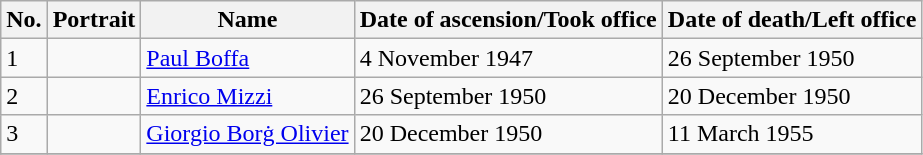<table class="wikitable">
<tr>
<th>No.</th>
<th>Portrait</th>
<th>Name</th>
<th>Date of ascension/Took office</th>
<th>Date of death/Left office</th>
</tr>
<tr>
<td>1</td>
<td></td>
<td><a href='#'>Paul Boffa</a></td>
<td>4 November 1947</td>
<td>26 September 1950</td>
</tr>
<tr>
<td>2</td>
<td></td>
<td><a href='#'>Enrico Mizzi</a></td>
<td>26 September 1950</td>
<td>20 December 1950</td>
</tr>
<tr>
<td>3</td>
<td></td>
<td><a href='#'>Giorgio Borġ Olivier</a></td>
<td>20 December 1950</td>
<td>11 March 1955</td>
</tr>
<tr>
</tr>
</table>
